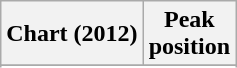<table class="wikitable sortable plainrowheaders">
<tr>
<th>Chart (2012)</th>
<th>Peak<br>position</th>
</tr>
<tr>
</tr>
<tr>
</tr>
<tr>
</tr>
</table>
